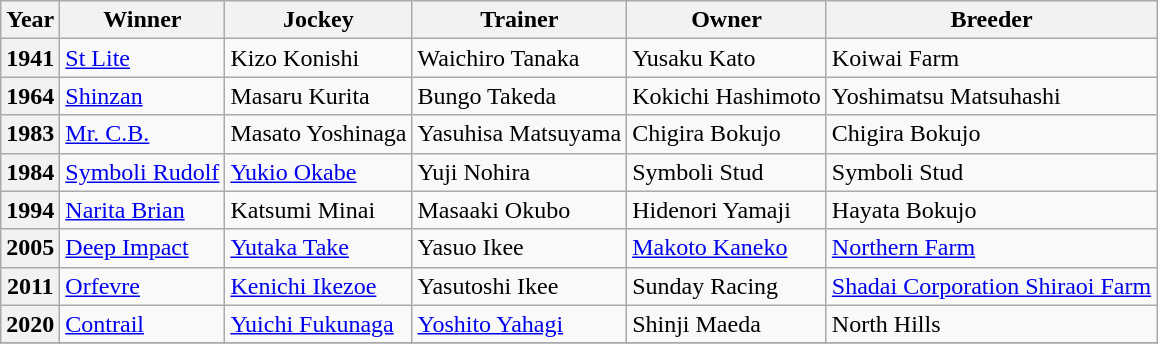<table class="wikitable" style="text-align: left;">
<tr>
<th>Year</th>
<th>Winner</th>
<th>Jockey</th>
<th>Trainer</th>
<th>Owner</th>
<th>Breeder</th>
</tr>
<tr>
<th scope="row">1941</th>
<td><a href='#'>St Lite</a></td>
<td>Kizo Konishi</td>
<td>Waichiro Tanaka</td>
<td>Yusaku Kato</td>
<td>Koiwai Farm</td>
</tr>
<tr>
<th scope="row">1964</th>
<td><a href='#'>Shinzan</a></td>
<td>Masaru Kurita</td>
<td>Bungo Takeda</td>
<td>Kokichi Hashimoto</td>
<td>Yoshimatsu Matsuhashi</td>
</tr>
<tr>
<th scope="row">1983</th>
<td><a href='#'>Mr. C.B.</a></td>
<td>Masato Yoshinaga</td>
<td>Yasuhisa Matsuyama</td>
<td>Chigira Bokujo</td>
<td>Chigira Bokujo</td>
</tr>
<tr>
<th>1984</th>
<td><a href='#'>Symboli Rudolf</a></td>
<td><a href='#'>Yukio Okabe</a></td>
<td>Yuji Nohira</td>
<td>Symboli Stud</td>
<td>Symboli Stud</td>
</tr>
<tr>
<th scope="row">1994</th>
<td><a href='#'>Narita Brian</a></td>
<td>Katsumi Minai</td>
<td>Masaaki Okubo</td>
<td>Hidenori Yamaji</td>
<td>Hayata Bokujo</td>
</tr>
<tr>
<th scope="row">2005</th>
<td><a href='#'>Deep Impact</a></td>
<td><a href='#'>Yutaka Take</a></td>
<td>Yasuo Ikee</td>
<td><a href='#'>Makoto Kaneko</a></td>
<td><a href='#'>Northern Farm</a></td>
</tr>
<tr>
<th scope="row">2011</th>
<td><a href='#'>Orfevre</a></td>
<td><a href='#'>Kenichi Ikezoe</a></td>
<td>Yasutoshi Ikee</td>
<td>Sunday Racing</td>
<td><a href='#'>Shadai Corporation Shiraoi Farm</a></td>
</tr>
<tr>
<th scope="row">2020</th>
<td><a href='#'>Contrail</a></td>
<td><a href='#'>Yuichi Fukunaga</a></td>
<td><a href='#'>Yoshito Yahagi</a></td>
<td>Shinji Maeda</td>
<td>North Hills</td>
</tr>
<tr>
</tr>
</table>
